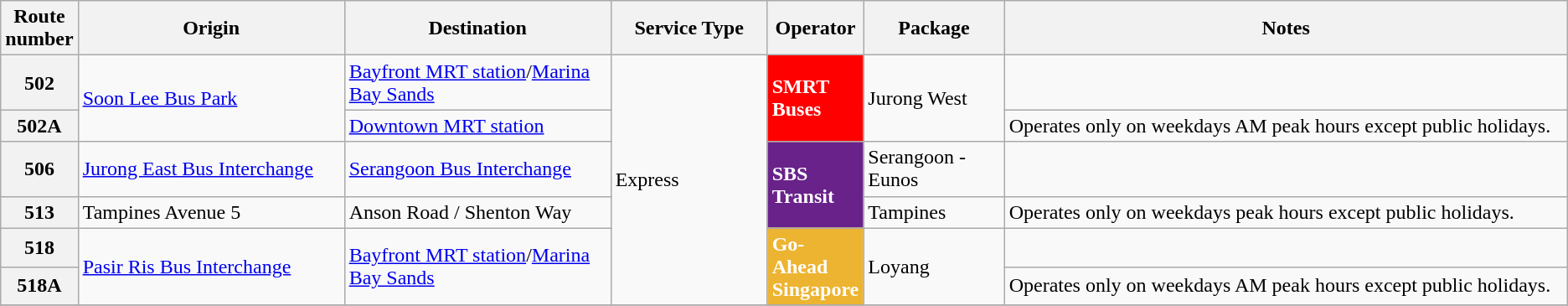<table class="wikitable">
<tr>
<th style="width:4%;">Route<br>number</th>
<th style="width:17%;">Origin</th>
<th style="width:17%;">Destination</th>
<th style="width:10%;">Service Type</th>
<th style="width:5%;">Operator</th>
<th style="width:9%;">Package</th>
<th>Notes</th>
</tr>
<tr>
<th>502</th>
<td rowspan="2"><a href='#'>Soon Lee Bus Park</a></td>
<td><a href='#'>Bayfront MRT station</a>/<a href='#'>Marina Bay Sands</a></td>
<td rowspan=6>Express</td>
<td rowspan="2" style="background-color:#ff0000; color: white"><strong>SMRT Buses</strong></td>
<td rowspan="2">Jurong West</td>
<td></td>
</tr>
<tr>
<th>502A</th>
<td><a href='#'>Downtown MRT station</a></td>
<td>Operates only on weekdays AM peak hours except public holidays.</td>
</tr>
<tr>
<th>506</th>
<td><a href='#'>Jurong East Bus Interchange</a></td>
<td><a href='#'>Serangoon Bus Interchange</a></td>
<td rowspan="2" style="background-color:#69228A; color: white"><strong>SBS Transit</strong></td>
<td>Serangoon - Eunos</td>
<td></td>
</tr>
<tr>
<th>513</th>
<td>Tampines Avenue 5</td>
<td>Anson Road / Shenton Way</td>
<td>Tampines</td>
<td>Operates only on weekdays peak hours except public holidays.</td>
</tr>
<tr>
<th>518</th>
<td rowspan="2"><a href='#'>Pasir Ris Bus Interchange</a></td>
<td rowspan="2"><a href='#'>Bayfront MRT station</a>/<a href='#'>Marina Bay Sands</a></td>
<td rowspan=2 style="background-color:#EDB431; color: white"><strong>Go-Ahead Singapore</strong></td>
<td rowspan="2">Loyang</td>
<td></td>
</tr>
<tr>
<th>518A</th>
<td>Operates only on weekdays AM peak hours except public holidays.</td>
</tr>
<tr>
</tr>
</table>
